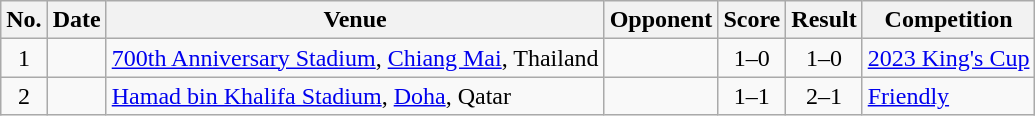<table class="wikitable sortable">
<tr>
<th scope="col">No.</th>
<th scope="col">Date</th>
<th scope="col">Venue</th>
<th scope="col">Opponent</th>
<th scope="col">Score</th>
<th scope="col">Result</th>
<th scope="col">Competition</th>
</tr>
<tr>
<td align="center">1</td>
<td></td>
<td><a href='#'>700th Anniversary Stadium</a>, <a href='#'>Chiang Mai</a>, Thailand</td>
<td></td>
<td align="center">1–0</td>
<td align="center">1–0</td>
<td><a href='#'>2023 King's Cup</a></td>
</tr>
<tr>
<td align="center">2</td>
<td></td>
<td><a href='#'>Hamad bin Khalifa Stadium</a>, <a href='#'>Doha</a>, Qatar</td>
<td></td>
<td align="center">1–1</td>
<td align="center">2–1</td>
<td><a href='#'>Friendly</a></td>
</tr>
</table>
